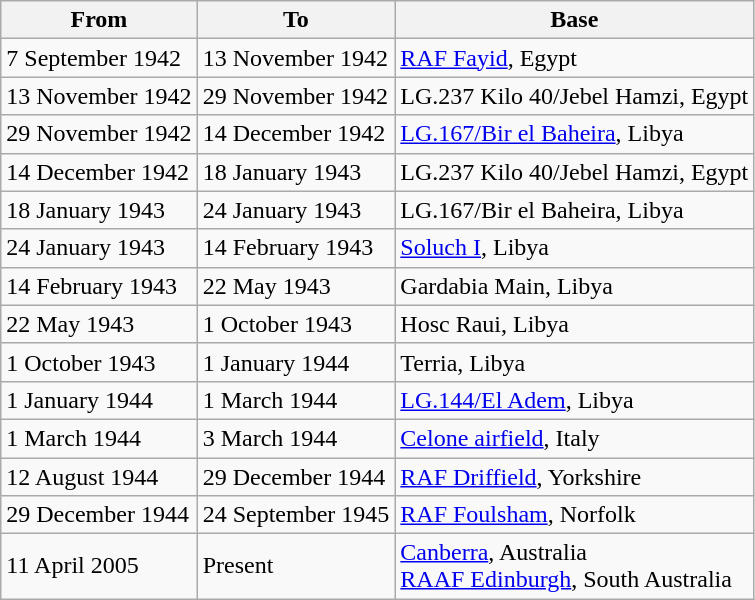<table class="wikitable">
<tr>
<th>From</th>
<th>To</th>
<th>Base</th>
</tr>
<tr>
<td>7 September 1942</td>
<td>13 November 1942</td>
<td><a href='#'>RAF Fayid</a>, Egypt</td>
</tr>
<tr>
<td>13 November 1942</td>
<td>29 November 1942</td>
<td>LG.237 Kilo 40/Jebel Hamzi, Egypt</td>
</tr>
<tr>
<td>29 November 1942</td>
<td>14 December 1942</td>
<td><a href='#'>LG.167/Bir el Baheira</a>, Libya</td>
</tr>
<tr>
<td>14 December 1942</td>
<td>18 January 1943</td>
<td>LG.237 Kilo 40/Jebel Hamzi, Egypt</td>
</tr>
<tr>
<td>18 January 1943</td>
<td>24 January 1943</td>
<td>LG.167/Bir el Baheira, Libya</td>
</tr>
<tr>
<td>24 January 1943</td>
<td>14 February 1943</td>
<td><a href='#'>Soluch I</a>, Libya</td>
</tr>
<tr>
<td>14 February 1943</td>
<td>22 May 1943</td>
<td>Gardabia Main, Libya</td>
</tr>
<tr>
<td>22 May 1943</td>
<td>1 October 1943</td>
<td>Hosc Raui, Libya</td>
</tr>
<tr>
<td>1 October 1943</td>
<td>1 January 1944</td>
<td>Terria, Libya</td>
</tr>
<tr>
<td>1 January 1944</td>
<td>1 March 1944</td>
<td><a href='#'>LG.144/El Adem</a>, Libya</td>
</tr>
<tr>
<td>1 March 1944</td>
<td>3 March 1944</td>
<td><a href='#'>Celone airfield</a>, Italy</td>
</tr>
<tr>
<td>12 August 1944</td>
<td>29 December 1944</td>
<td><a href='#'>RAF Driffield</a>, Yorkshire</td>
</tr>
<tr>
<td>29 December 1944</td>
<td>24 September 1945</td>
<td><a href='#'>RAF Foulsham</a>, Norfolk</td>
</tr>
<tr>
<td>11 April 2005</td>
<td>Present</td>
<td><a href='#'>Canberra</a>, Australia<br><a href='#'>RAAF Edinburgh</a>, South Australia</td>
</tr>
</table>
